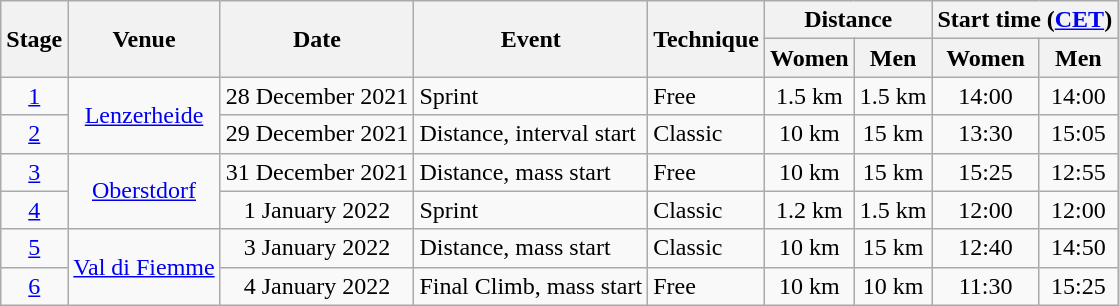<table class="wikitable">
<tr>
<th rowspan=2>Stage</th>
<th rowspan=2>Venue</th>
<th rowspan=2>Date</th>
<th rowspan=2>Event</th>
<th rowspan=2>Technique</th>
<th colspan=2>Distance</th>
<th colspan=2>Start time (<a href='#'>CET</a>)</th>
</tr>
<tr>
<th>Women</th>
<th>Men</th>
<th>Women</th>
<th>Men</th>
</tr>
<tr align="center">
<td><a href='#'>1</a></td>
<td rowspan=2 align="center"><a href='#'>Lenzerheide</a> </td>
<td>28 December 2021</td>
<td align="left">Sprint</td>
<td align="left">Free</td>
<td>1.5 km</td>
<td>1.5 km</td>
<td>14:00</td>
<td>14:00</td>
</tr>
<tr align="center">
<td><a href='#'>2</a></td>
<td>29 December 2021</td>
<td align="left">Distance, interval start</td>
<td align="left">Classic</td>
<td>10 km</td>
<td>15 km</td>
<td>13:30</td>
<td>15:05</td>
</tr>
<tr align="center">
<td><a href='#'>3</a></td>
<td rowspan=2 align="center"><a href='#'>Oberstdorf</a> </td>
<td>31 December 2021</td>
<td align="left">Distance, mass start</td>
<td align="left">Free</td>
<td>10 km</td>
<td>15 km</td>
<td>15:25</td>
<td>12:55</td>
</tr>
<tr align="center">
<td><a href='#'>4</a></td>
<td>1 January 2022</td>
<td align="left">Sprint</td>
<td align="left">Classic</td>
<td>1.2 km</td>
<td>1.5 km</td>
<td>12:00</td>
<td>12:00</td>
</tr>
<tr align="center">
<td><a href='#'>5</a></td>
<td rowspan=2 align="center"><a href='#'>Val di Fiemme</a> </td>
<td>3 January 2022</td>
<td align="left">Distance, mass start</td>
<td align="left">Classic</td>
<td>10 km</td>
<td>15 km</td>
<td>12:40</td>
<td>14:50</td>
</tr>
<tr align="center">
<td><a href='#'>6</a></td>
<td>4 January 2022</td>
<td align="left">Final Climb, mass start</td>
<td align="left">Free</td>
<td>10 km</td>
<td>10 km</td>
<td>11:30</td>
<td>15:25</td>
</tr>
</table>
